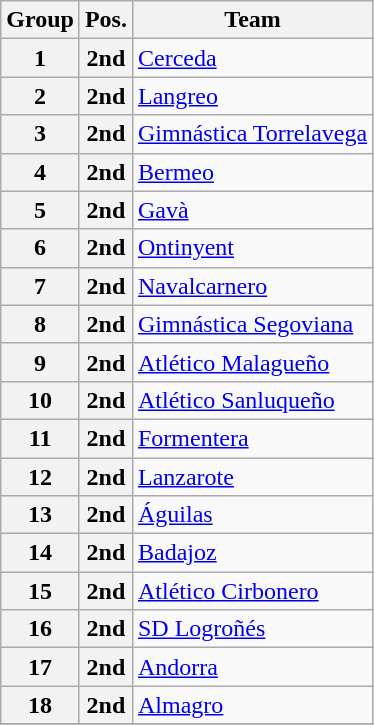<table class="wikitable">
<tr>
<th>Group</th>
<th>Pos.</th>
<th>Team</th>
</tr>
<tr>
<th>1</th>
<th>2nd</th>
<td><a href='#'>Cerceda</a></td>
</tr>
<tr>
<th>2</th>
<th>2nd</th>
<td><a href='#'>Langreo</a></td>
</tr>
<tr>
<th>3</th>
<th>2nd</th>
<td><a href='#'>Gimnástica Torrelavega</a></td>
</tr>
<tr>
<th>4</th>
<th>2nd</th>
<td><a href='#'>Bermeo</a></td>
</tr>
<tr>
<th>5</th>
<th>2nd</th>
<td><a href='#'>Gavà</a></td>
</tr>
<tr>
<th>6</th>
<th>2nd</th>
<td><a href='#'>Ontinyent</a></td>
</tr>
<tr>
<th>7</th>
<th>2nd</th>
<td><a href='#'>Navalcarnero</a></td>
</tr>
<tr>
<th>8</th>
<th>2nd</th>
<td><a href='#'>Gimnástica Segoviana</a></td>
</tr>
<tr>
<th>9</th>
<th>2nd</th>
<td><a href='#'>Atlético Malagueño</a></td>
</tr>
<tr>
<th>10</th>
<th>2nd</th>
<td><a href='#'>Atlético Sanluqueño</a></td>
</tr>
<tr>
<th>11</th>
<th>2nd</th>
<td><a href='#'>Formentera</a></td>
</tr>
<tr>
<th>12</th>
<th>2nd</th>
<td><a href='#'>Lanzarote</a></td>
</tr>
<tr>
<th>13</th>
<th>2nd</th>
<td><a href='#'>Águilas</a></td>
</tr>
<tr>
<th>14</th>
<th>2nd</th>
<td><a href='#'>Badajoz</a></td>
</tr>
<tr>
<th>15</th>
<th>2nd</th>
<td><a href='#'>Atlético Cirbonero</a></td>
</tr>
<tr>
<th>16</th>
<th>2nd</th>
<td><a href='#'>SD Logroñés</a></td>
</tr>
<tr>
<th>17</th>
<th>2nd</th>
<td><a href='#'>Andorra</a></td>
</tr>
<tr>
<th>18</th>
<th>2nd</th>
<td><a href='#'>Almagro</a></td>
</tr>
<tr>
</tr>
</table>
